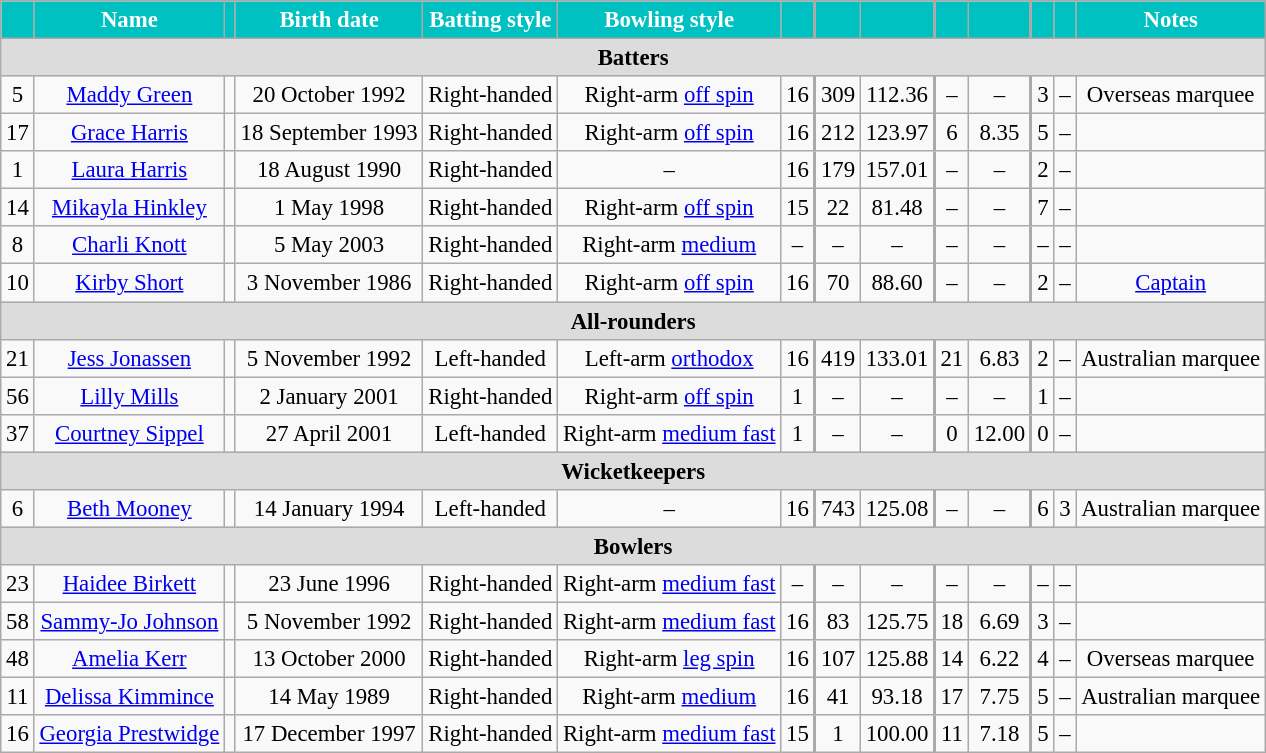<table class="wikitable" style="font-size:95%;">
<tr>
<th style="background:#00C1C1; color:white"></th>
<th style="background:#00C1C1; color:white">Name</th>
<th style="background:#00C1C1; color:white"></th>
<th style="background:#00C1C1; color:white">Birth date</th>
<th style="background:#00C1C1; color:white">Batting style</th>
<th style="background:#00C1C1; color:white">Bowling style</th>
<th style="background:#00C1C1; color:white;"></th>
<th style="background:#00C1C1; color:white; border-left-width: 2px;"></th>
<th style="background:#00C1C1; color:white;"></th>
<th style="background:#00C1C1; color:white; border-left-width: 2px;"></th>
<th style="background:#00C1C1; color:white;"></th>
<th style="background:#00C1C1; color:white; border-left-width: 2px;"></th>
<th style="background:#00C1C1; color:white;"></th>
<th style="background:#00C1C1; color:white">Notes</th>
</tr>
<tr>
<th colspan="14" style="background: #DCDCDC" align="center">Batters</th>
</tr>
<tr align="center">
<td>5</td>
<td><a href='#'>Maddy Green</a></td>
<td></td>
<td>20 October 1992</td>
<td>Right-handed</td>
<td>Right-arm <a href='#'>off spin</a></td>
<td>16</td>
<td style="border-left-width: 2px">309</td>
<td>112.36</td>
<td style="border-left-width: 2px">–</td>
<td>–</td>
<td style="border-left-width: 2px">3</td>
<td>–</td>
<td>Overseas marquee</td>
</tr>
<tr align="center">
<td>17</td>
<td><a href='#'>Grace Harris</a></td>
<td></td>
<td>18 September 1993</td>
<td>Right-handed</td>
<td>Right-arm <a href='#'>off spin</a></td>
<td>16</td>
<td style="border-left-width: 2px">212</td>
<td>123.97</td>
<td style="border-left-width: 2px">6</td>
<td>8.35</td>
<td style="border-left-width: 2px">5</td>
<td>–</td>
<td></td>
</tr>
<tr align="center">
<td>1</td>
<td><a href='#'>Laura Harris</a></td>
<td></td>
<td>18 August 1990</td>
<td>Right-handed</td>
<td>–</td>
<td>16</td>
<td style="border-left-width: 2px">179</td>
<td>157.01</td>
<td style="border-left-width: 2px">–</td>
<td>–</td>
<td style="border-left-width: 2px">2</td>
<td>–</td>
<td></td>
</tr>
<tr align="center">
<td>14</td>
<td><a href='#'>Mikayla Hinkley</a></td>
<td></td>
<td>1 May 1998</td>
<td>Right-handed</td>
<td>Right-arm <a href='#'>off spin</a></td>
<td>15</td>
<td style="border-left-width: 2px">22</td>
<td>81.48</td>
<td style="border-left-width: 2px">–</td>
<td>–</td>
<td style="border-left-width: 2px">7</td>
<td>–</td>
<td></td>
</tr>
<tr align="center">
<td>8</td>
<td><a href='#'>Charli Knott</a></td>
<td></td>
<td>5 May 2003</td>
<td>Right-handed</td>
<td>Right-arm <a href='#'>medium</a></td>
<td>–</td>
<td style="border-left-width: 2px">–</td>
<td>–</td>
<td style="border-left-width: 2px">–</td>
<td>–</td>
<td style="border-left-width: 2px">–</td>
<td>–</td>
<td></td>
</tr>
<tr align="center">
<td>10</td>
<td><a href='#'>Kirby Short</a></td>
<td></td>
<td>3 November 1986</td>
<td>Right-handed</td>
<td>Right-arm <a href='#'>off spin</a></td>
<td>16</td>
<td style="border-left-width: 2px">70</td>
<td>88.60</td>
<td style="border-left-width: 2px">–</td>
<td>–</td>
<td style="border-left-width: 2px">2</td>
<td>–</td>
<td><a href='#'>Captain</a></td>
</tr>
<tr>
<th colspan="14" style="background: #DCDCDC" align="center">All-rounders</th>
</tr>
<tr align="center">
<td>21</td>
<td><a href='#'>Jess Jonassen</a></td>
<td></td>
<td>5 November 1992</td>
<td>Left-handed</td>
<td>Left-arm <a href='#'>orthodox</a></td>
<td>16</td>
<td style="border-left-width: 2px">419</td>
<td>133.01</td>
<td style="border-left-width: 2px">21</td>
<td>6.83</td>
<td style="border-left-width: 2px">2</td>
<td>–</td>
<td>Australian marquee</td>
</tr>
<tr align="center">
<td>56</td>
<td><a href='#'>Lilly Mills</a></td>
<td></td>
<td>2 January 2001</td>
<td>Right-handed</td>
<td>Right-arm <a href='#'>off spin</a></td>
<td>1</td>
<td style="border-left-width: 2px">–</td>
<td>–</td>
<td style="border-left-width: 2px">–</td>
<td>–</td>
<td style="border-left-width: 2px">1</td>
<td>–</td>
<td></td>
</tr>
<tr align="center">
<td>37</td>
<td><a href='#'>Courtney Sippel</a></td>
<td></td>
<td>27 April 2001</td>
<td>Left-handed</td>
<td>Right-arm <a href='#'>medium fast</a></td>
<td>1</td>
<td style="border-left-width: 2px">–</td>
<td>–</td>
<td style="border-left-width: 2px">0</td>
<td>12.00</td>
<td style="border-left-width: 2px">0</td>
<td>–</td>
<td></td>
</tr>
<tr>
<th colspan="14" style="background: #DCDCDC" align="center">Wicketkeepers</th>
</tr>
<tr align="center">
<td>6</td>
<td><a href='#'>Beth Mooney</a></td>
<td></td>
<td>14 January 1994</td>
<td>Left-handed</td>
<td>–</td>
<td>16</td>
<td style="border-left-width: 2px">743</td>
<td>125.08</td>
<td style="border-left-width: 2px">–</td>
<td>–</td>
<td style="border-left-width: 2px">6</td>
<td>3</td>
<td>Australian marquee</td>
</tr>
<tr>
<th colspan="14" style="background: #DCDCDC" align="center">Bowlers</th>
</tr>
<tr align="center">
<td>23</td>
<td><a href='#'>Haidee Birkett</a></td>
<td></td>
<td>23 June 1996</td>
<td>Right-handed</td>
<td>Right-arm <a href='#'>medium fast</a></td>
<td>–</td>
<td style="border-left-width: 2px">–</td>
<td>–</td>
<td style="border-left-width: 2px">–</td>
<td>–</td>
<td style="border-left-width: 2px">–</td>
<td>–</td>
<td></td>
</tr>
<tr align="center">
<td>58</td>
<td><a href='#'>Sammy-Jo Johnson</a></td>
<td></td>
<td>5 November 1992</td>
<td>Right-handed</td>
<td>Right-arm <a href='#'>medium fast</a></td>
<td>16</td>
<td style="border-left-width: 2px">83</td>
<td>125.75</td>
<td style="border-left-width: 2px">18</td>
<td>6.69</td>
<td style="border-left-width: 2px">3</td>
<td>–</td>
<td></td>
</tr>
<tr align="center">
<td>48</td>
<td><a href='#'>Amelia Kerr</a></td>
<td></td>
<td>13 October 2000</td>
<td>Right-handed</td>
<td>Right-arm <a href='#'>leg spin</a></td>
<td>16</td>
<td style="border-left-width: 2px">107</td>
<td>125.88</td>
<td style="border-left-width: 2px">14</td>
<td>6.22</td>
<td style="border-left-width: 2px">4</td>
<td>–</td>
<td>Overseas marquee</td>
</tr>
<tr align="center">
<td>11</td>
<td><a href='#'>Delissa Kimmince</a></td>
<td></td>
<td>14 May 1989</td>
<td>Right-handed</td>
<td>Right-arm <a href='#'>medium</a></td>
<td>16</td>
<td style="border-left-width: 2px">41</td>
<td>93.18</td>
<td style="border-left-width: 2px">17</td>
<td>7.75</td>
<td style="border-left-width: 2px">5</td>
<td>–</td>
<td>Australian marquee</td>
</tr>
<tr align="center">
<td>16</td>
<td><a href='#'>Georgia Prestwidge</a></td>
<td></td>
<td>17 December 1997</td>
<td>Right-handed</td>
<td>Right-arm <a href='#'>medium fast</a></td>
<td>15</td>
<td style="border-left-width: 2px">1</td>
<td>100.00</td>
<td style="border-left-width: 2px">11</td>
<td>7.18</td>
<td style="border-left-width: 2px">5</td>
<td>–</td>
<td></td>
</tr>
</table>
